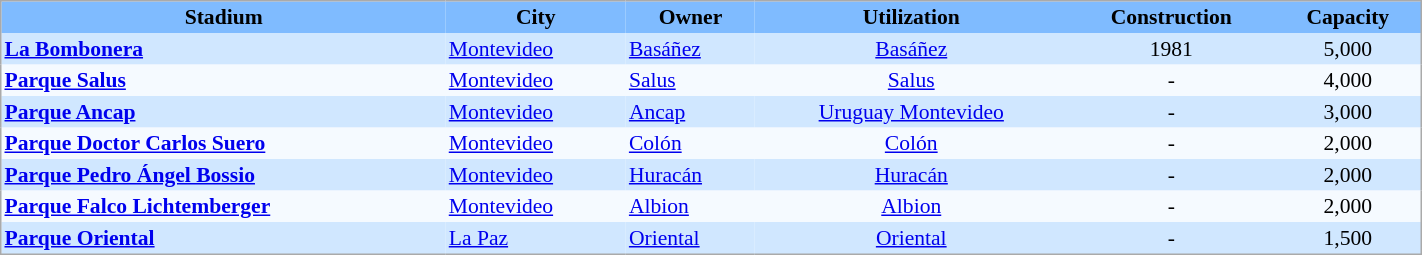<table align=left cellpadding="2" cellspacing="0" style="background: #f5faff; border: 1px #aaa solid; border-collapse: collapse; font-size: 90%;" width=75%>
<tr align=center bgcolor=#7FBBFF style="color:Black;">
<td><strong>Stadium</strong></td>
<td><strong>City</strong></td>
<td><strong>Owner</strong></td>
<td><strong>Utilization</strong></td>
<td><strong>Construction</strong></td>
<td><strong>Capacity</strong></td>
</tr>
<tr align=center bgcolor=#D0E7FF>
<td align=left><strong><a href='#'>La Bombonera</a></strong></td>
<td align=left> <a href='#'>Montevideo</a></td>
<td align=left> <a href='#'>Basáñez</a></td>
<td><a href='#'>Basáñez</a></td>
<td>1981</td>
<td>5,000</td>
</tr>
<tr align=center bgcolor=#F5FAFF>
<td align=left><strong><a href='#'>Parque Salus</a></strong></td>
<td align=left> <a href='#'>Montevideo</a></td>
<td align=left> <a href='#'>Salus</a></td>
<td><a href='#'>Salus</a></td>
<td>-</td>
<td>4,000</td>
</tr>
<tr align=center bgcolor=#D0E7FF>
<td align=left><strong><a href='#'>Parque Ancap</a></strong></td>
<td align=left> <a href='#'>Montevideo</a></td>
<td align=left><a href='#'>Ancap</a></td>
<td><a href='#'>Uruguay Montevideo</a></td>
<td>-</td>
<td>3,000</td>
</tr>
<tr align=center bgcolor=#F5FAFF>
<td align=left><strong><a href='#'>Parque Doctor Carlos Suero</a></strong></td>
<td align=left> <a href='#'>Montevideo</a></td>
<td align=left> <a href='#'>Colón</a></td>
<td><a href='#'>Colón</a></td>
<td>-</td>
<td>2,000</td>
</tr>
<tr align="center" bgcolor="#D0E7FF">
<td align="left"><strong><a href='#'>Parque Pedro Ángel Bossio</a></strong></td>
<td align="left"> <a href='#'>Montevideo</a></td>
<td align="left"> <a href='#'>Huracán</a></td>
<td><a href='#'>Huracán</a></td>
<td>-</td>
<td>2,000</td>
</tr>
<tr align=center bgcolor=#F5FAFF>
<td align=left><strong><a href='#'>Parque Falco Lichtemberger</a></strong></td>
<td align=left> <a href='#'>Montevideo</a></td>
<td align=left> <a href='#'>Albion</a></td>
<td><a href='#'>Albion</a></td>
<td>-</td>
<td>2,000</td>
</tr>
<tr align="center" bgcolor="#D0E7FF">
<td align=left><strong><a href='#'>Parque Oriental</a></strong></td>
<td align=left><a href='#'>La Paz</a></td>
<td align=left> <a href='#'>Oriental</a></td>
<td><a href='#'>Oriental</a></td>
<td>-</td>
<td>1,500</td>
</tr>
</table>
